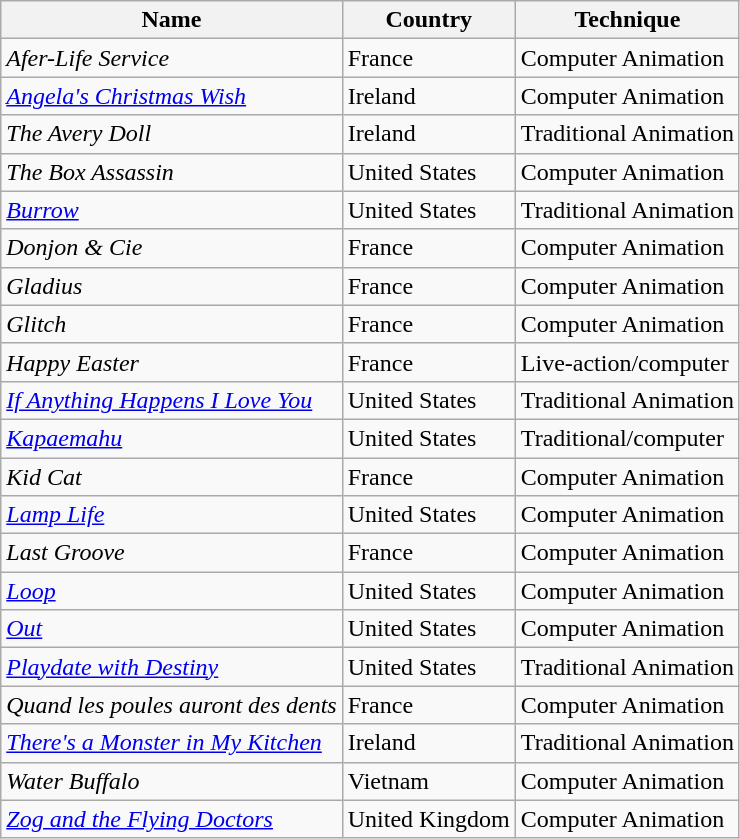<table class="wikitable sortable">
<tr>
<th>Name</th>
<th>Country</th>
<th>Technique</th>
</tr>
<tr>
<td><em>Afer-Life Service</em></td>
<td>France</td>
<td>Computer Animation</td>
</tr>
<tr>
<td><em><a href='#'>Angela's Christmas Wish</a></em></td>
<td>Ireland</td>
<td>Computer Animation</td>
</tr>
<tr>
<td><em>The Avery Doll</em></td>
<td>Ireland</td>
<td>Traditional Animation</td>
</tr>
<tr>
<td><em>The Box Assassin</em></td>
<td>United States</td>
<td>Computer Animation</td>
</tr>
<tr>
<td><em><a href='#'>Burrow</a></em></td>
<td>United States</td>
<td>Traditional Animation</td>
</tr>
<tr>
<td><em>Donjon & Cie</em></td>
<td>France</td>
<td>Computer Animation</td>
</tr>
<tr>
<td><em>Gladius</em></td>
<td>France</td>
<td>Computer Animation</td>
</tr>
<tr>
<td><em>Glitch</em></td>
<td>France</td>
<td>Computer Animation</td>
</tr>
<tr>
<td><em>Happy Easter</em></td>
<td>France</td>
<td>Live-action/computer</td>
</tr>
<tr>
<td><em><a href='#'>If Anything Happens I Love You</a></em></td>
<td>United States</td>
<td>Traditional Animation</td>
</tr>
<tr>
<td><em><a href='#'>Kapaemahu</a></em></td>
<td>United States</td>
<td>Traditional/computer</td>
</tr>
<tr>
<td><em>Kid Cat</em></td>
<td>France</td>
<td>Computer Animation</td>
</tr>
<tr>
<td><em><a href='#'>Lamp Life</a></em></td>
<td>United States</td>
<td>Computer Animation</td>
</tr>
<tr>
<td><em>Last Groove</em></td>
<td>France</td>
<td>Computer Animation</td>
</tr>
<tr>
<td><em><a href='#'>Loop</a></em></td>
<td>United States</td>
<td>Computer Animation</td>
</tr>
<tr>
<td><em><a href='#'>Out</a></em></td>
<td>United States</td>
<td>Computer Animation</td>
</tr>
<tr>
<td><em><a href='#'>Playdate with Destiny</a></em></td>
<td>United States</td>
<td>Traditional Animation</td>
</tr>
<tr>
<td><em>Quand les poules auront des dents</em></td>
<td>France</td>
<td>Computer Animation</td>
</tr>
<tr>
<td><em><a href='#'>There's a Monster in My Kitchen</a></em></td>
<td>Ireland</td>
<td>Traditional Animation</td>
</tr>
<tr>
<td><em>Water Buffalo</em></td>
<td>Vietnam</td>
<td>Computer Animation</td>
</tr>
<tr>
<td><em><a href='#'>Zog and the Flying Doctors</a></em></td>
<td>United Kingdom</td>
<td>Computer Animation</td>
</tr>
</table>
